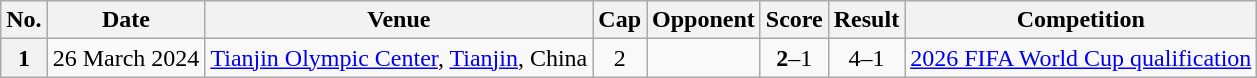<table class="wikitable sortable plainrowheaders">
<tr>
<th scope=col>No.</th>
<th scope=col data-sort-type=date>Date</th>
<th scope=col>Venue</th>
<th scope=col>Cap</th>
<th scope=col>Opponent</th>
<th scope=col>Score</th>
<th scope=col>Result</th>
<th scope=col>Competition</th>
</tr>
<tr>
<th scope="row">1</th>
<td>26 March 2024</td>
<td><a href='#'>Tianjin Olympic Center</a>, <a href='#'>Tianjin</a>, China</td>
<td 7 align="center">2</td>
<td></td>
<td align="center"><strong>2</strong>–1</td>
<td align="center">4–1</td>
<td><a href='#'>2026 FIFA World Cup qualification</a></td>
</tr>
</table>
